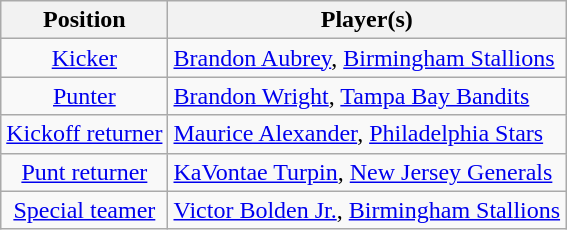<table class="wikitable">
<tr>
<th>Position</th>
<th>Player(s)</th>
</tr>
<tr>
<td style="text-align:center"><a href='#'>Kicker</a></td>
<td> <a href='#'>Brandon Aubrey</a>, <a href='#'>Birmingham Stallions</a></td>
</tr>
<tr>
<td style="text-align:center"><a href='#'>Punter</a></td>
<td> <a href='#'>Brandon Wright</a>, <a href='#'>Tampa Bay Bandits</a></td>
</tr>
<tr>
<td style="text-align:center"><a href='#'>Kickoff returner</a></td>
<td> <a href='#'>Maurice Alexander</a>, <a href='#'>Philadelphia Stars</a></td>
</tr>
<tr>
<td style="text-align:center"><a href='#'>Punt returner</a></td>
<td> <a href='#'>KaVontae Turpin</a>, <a href='#'>New Jersey Generals</a></td>
</tr>
<tr>
<td style="text-align:center"><a href='#'>Special teamer</a></td>
<td> <a href='#'>Victor Bolden Jr.</a>, <a href='#'>Birmingham Stallions</a></td>
</tr>
</table>
